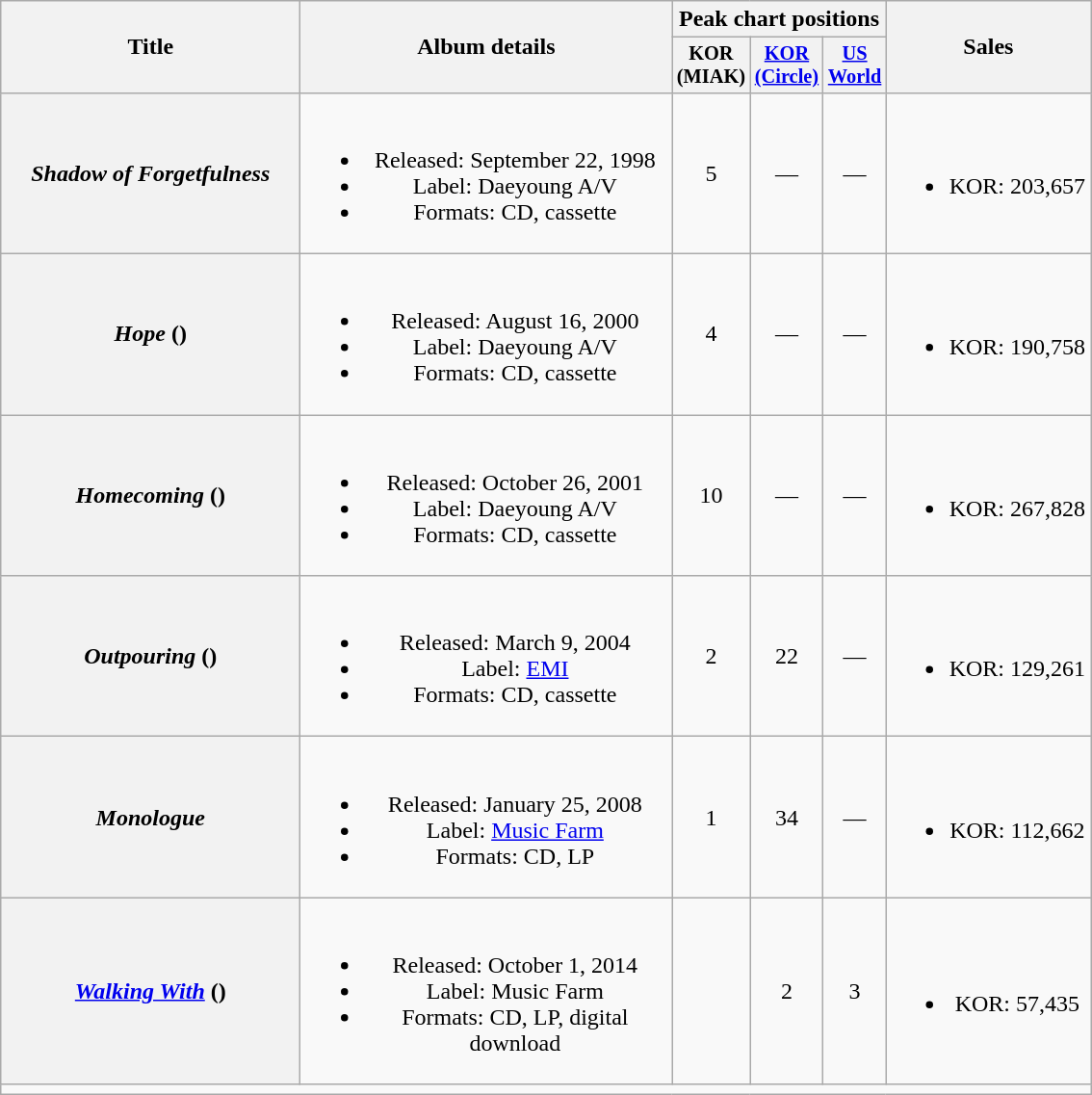<table class="wikitable plainrowheaders" style="text-align:center;">
<tr>
<th scope="col" rowspan="2" width=200>Title</th>
<th scope="col" rowspan="2" width=250>Album details</th>
<th colspan="3" scope="col">Peak chart positions</th>
<th scope="col" rowspan="2">Sales</th>
</tr>
<tr>
<th scope="col" style="width:2.5em;font-size:85%;">KOR<br>(MIAK)<br></th>
<th scope="col" style="width:2.5em;font-size:85%;"><a href='#'>KOR<br>(Circle)</a><br></th>
<th scope="col" style="width:2.5em;font-size:85%;"><a href='#'>US<br>World</a><br></th>
</tr>
<tr>
<th scope="row"><em>Shadow of Forgetfulness</em></th>
<td><br><ul><li>Released: September 22, 1998</li><li>Label: Daeyoung A/V</li><li>Formats: CD, cassette</li></ul></td>
<td>5</td>
<td>—</td>
<td>—</td>
<td><br><ul><li>KOR: 203,657</li></ul></td>
</tr>
<tr>
<th scope="row"><em>Hope</em> ()</th>
<td><br><ul><li>Released: August 16, 2000</li><li>Label: Daeyoung A/V</li><li>Formats: CD, cassette</li></ul></td>
<td>4</td>
<td>—</td>
<td>—</td>
<td><br><ul><li>KOR: 190,758</li></ul></td>
</tr>
<tr>
<th scope="row"><em>Homecoming</em> ()</th>
<td><br><ul><li>Released: October 26, 2001</li><li>Label: Daeyoung A/V</li><li>Formats: CD, cassette</li></ul></td>
<td>10</td>
<td>—</td>
<td>—</td>
<td><br><ul><li>KOR: 267,828</li></ul></td>
</tr>
<tr>
<th scope="row"><em>Outpouring</em> ()</th>
<td><br><ul><li>Released: March 9, 2004</li><li>Label: <a href='#'>EMI</a></li><li>Formats: CD, cassette</li></ul></td>
<td>2</td>
<td>22</td>
<td>—</td>
<td><br><ul><li>KOR: 129,261</li></ul></td>
</tr>
<tr>
<th scope="row"><em>Monologue</em></th>
<td><br><ul><li>Released: January 25, 2008</li><li>Label: <a href='#'>Music Farm</a></li><li>Formats: CD, LP</li></ul></td>
<td>1</td>
<td>34</td>
<td>—</td>
<td><br><ul><li>KOR: 112,662</li></ul></td>
</tr>
<tr>
<th scope="row"><em><a href='#'>Walking With</a></em> ()</th>
<td><br><ul><li>Released: October 1, 2014</li><li>Label: Music Farm</li><li>Formats: CD, LP, digital download</li></ul></td>
<td></td>
<td>2</td>
<td>3</td>
<td><br><ul><li>KOR: 57,435</li></ul></td>
</tr>
<tr>
<td colspan="6"></td>
</tr>
</table>
